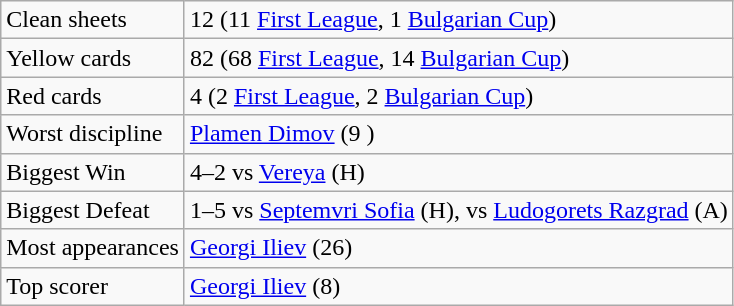<table class="wikitable">
<tr>
<td>Clean sheets</td>
<td>12 (11 <a href='#'>First League</a>, 1 <a href='#'>Bulgarian Cup</a>)</td>
</tr>
<tr>
<td>Yellow cards</td>
<td>82 (68 <a href='#'>First League</a>, 14 <a href='#'>Bulgarian Cup</a>)</td>
</tr>
<tr>
<td>Red cards</td>
<td>4 (2 <a href='#'>First League</a>, 2 <a href='#'>Bulgarian Cup</a>)</td>
</tr>
<tr>
<td>Worst discipline</td>
<td> <a href='#'>Plamen Dimov</a> (9 )</td>
</tr>
<tr>
<td>Biggest Win</td>
<td>4–2 vs <a href='#'>Vereya</a> (H)</td>
</tr>
<tr>
<td>Biggest Defeat</td>
<td>1–5 vs <a href='#'>Septemvri Sofia</a> (H), vs <a href='#'>Ludogorets Razgrad</a> (A)</td>
</tr>
<tr>
<td>Most appearances</td>
<td> <a href='#'>Georgi Iliev</a> (26)</td>
</tr>
<tr>
<td>Top scorer</td>
<td> <a href='#'>Georgi Iliev</a> (8)</td>
</tr>
</table>
